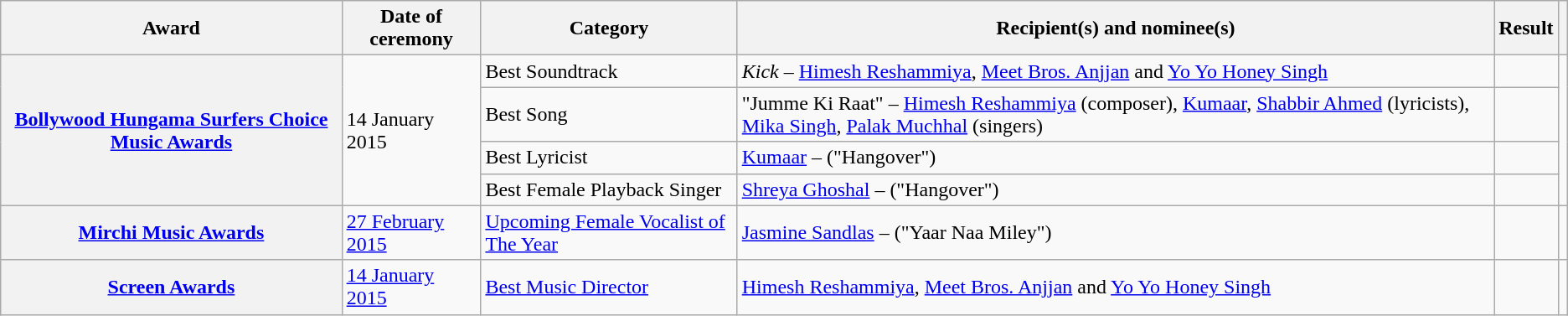<table class="wikitable plainrowheaders sortable">
<tr>
<th scope="col">Award</th>
<th scope="col">Date of ceremony</th>
<th scope="col">Category</th>
<th scope="col">Recipient(s) and nominee(s)</th>
<th scope="col">Result</th>
<th scope="col" class="unsortable"></th>
</tr>
<tr>
<th rowspan="4" scope="row"><a href='#'>Bollywood Hungama Surfers Choice Music Awards</a></th>
<td rowspan="4">14 January 2015</td>
<td>Best Soundtrack</td>
<td><em>Kick</em> – <a href='#'>Himesh Reshammiya</a>, <a href='#'>Meet Bros. Anjjan</a> and <a href='#'>Yo Yo Honey Singh</a></td>
<td></td>
<td rowspan="4" align="center"></td>
</tr>
<tr>
<td>Best Song</td>
<td>"Jumme Ki Raat" – <a href='#'>Himesh Reshammiya</a> (composer), <a href='#'>Kumaar</a>, <a href='#'>Shabbir Ahmed</a> (lyricists), <a href='#'>Mika Singh</a>, <a href='#'>Palak Muchhal</a> (singers)</td>
<td></td>
</tr>
<tr>
<td>Best Lyricist</td>
<td><a href='#'>Kumaar</a> – ("Hangover")</td>
<td></td>
</tr>
<tr>
<td>Best Female Playback Singer</td>
<td><a href='#'>Shreya Ghoshal</a> – ("Hangover")</td>
<td></td>
</tr>
<tr>
<th scope="row"><a href='#'>Mirchi Music Awards</a></th>
<td><a href='#'>27 February 2015</a></td>
<td><a href='#'>Upcoming Female Vocalist of The Year</a></td>
<td><a href='#'>Jasmine Sandlas</a> – ("Yaar Naa Miley")</td>
<td></td>
<td align="center"><br></td>
</tr>
<tr>
<th scope="row"><a href='#'>Screen Awards</a></th>
<td><a href='#'>14 January 2015</a></td>
<td><a href='#'>Best Music Director</a></td>
<td><a href='#'>Himesh Reshammiya</a>, <a href='#'>Meet Bros. Anjjan</a> and <a href='#'>Yo Yo Honey Singh</a></td>
<td></td>
<td align="center"><br></td>
</tr>
</table>
